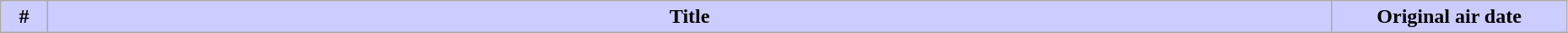<table class="wikitable" style="width:98%;">
<tr>
<th style="background:#ccf; width:3%;">#</th>
<th style="background: #CCF">Title</th>
<th style="background:#ccf; width:15%;">Original air date<br>











</th>
</tr>
</table>
